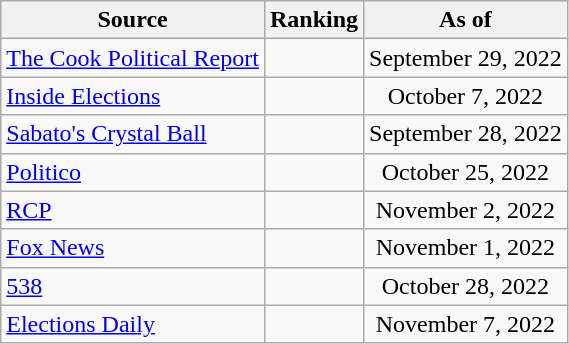<table class="wikitable" style="text-align:center">
<tr>
<th>Source</th>
<th>Ranking</th>
<th>As of</th>
</tr>
<tr>
<td align=left><a href='#'>The Cook Political Report</a></td>
<td></td>
<td>September 29, 2022</td>
</tr>
<tr>
<td align=left><a href='#'>Inside Elections</a></td>
<td></td>
<td>October 7, 2022</td>
</tr>
<tr>
<td align=left><a href='#'>Sabato's Crystal Ball</a></td>
<td></td>
<td>September 28, 2022</td>
</tr>
<tr>
<td align=left><a href='#'>Politico</a></td>
<td></td>
<td>October 25, 2022</td>
</tr>
<tr>
<td align=left><a href='#'>RCP</a></td>
<td></td>
<td>November 2, 2022</td>
</tr>
<tr>
<td align=left><a href='#'>Fox News</a></td>
<td></td>
<td>November 1, 2022</td>
</tr>
<tr>
<td align="left"><a href='#'>538</a></td>
<td></td>
<td>October 28, 2022</td>
</tr>
<tr>
<td align="left"><a href='#'>Elections Daily</a></td>
<td></td>
<td>November 7, 2022</td>
</tr>
</table>
